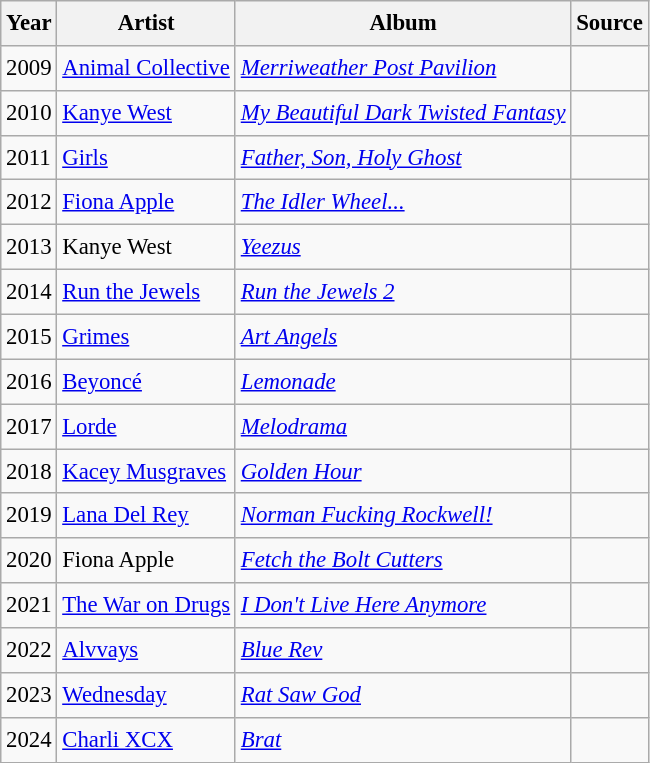<table class="wikitable" style="font-size:0.95em;line-height:1.5em;">
<tr>
<th>Year</th>
<th>Artist</th>
<th>Album</th>
<th>Source</th>
</tr>
<tr>
<td>2009</td>
<td><a href='#'>Animal Collective</a></td>
<td><em><a href='#'>Merriweather Post Pavilion</a></em></td>
<td></td>
</tr>
<tr>
<td>2010</td>
<td><a href='#'>Kanye West</a></td>
<td><em><a href='#'>My Beautiful Dark Twisted Fantasy</a></em></td>
<td></td>
</tr>
<tr>
<td>2011</td>
<td><a href='#'>Girls</a></td>
<td><em><a href='#'>Father, Son, Holy Ghost</a></em></td>
<td></td>
</tr>
<tr>
<td>2012</td>
<td><a href='#'>Fiona Apple</a></td>
<td><em><a href='#'>The Idler Wheel...</a></em></td>
<td></td>
</tr>
<tr>
<td>2013</td>
<td>Kanye West</td>
<td><em><a href='#'>Yeezus</a></em></td>
<td></td>
</tr>
<tr>
<td>2014</td>
<td><a href='#'>Run the Jewels</a></td>
<td><em><a href='#'>Run the Jewels 2</a></em></td>
<td></td>
</tr>
<tr>
<td>2015</td>
<td><a href='#'>Grimes</a></td>
<td><em><a href='#'>Art Angels</a></em></td>
<td></td>
</tr>
<tr>
<td>2016</td>
<td><a href='#'>Beyoncé</a></td>
<td><em><a href='#'>Lemonade</a></em></td>
<td></td>
</tr>
<tr>
<td>2017</td>
<td><a href='#'>Lorde</a></td>
<td><em><a href='#'>Melodrama</a></em></td>
<td></td>
</tr>
<tr>
<td>2018</td>
<td><a href='#'>Kacey Musgraves</a></td>
<td><em><a href='#'>Golden Hour</a></em></td>
<td></td>
</tr>
<tr>
<td>2019</td>
<td><a href='#'>Lana Del Rey</a></td>
<td><em><a href='#'>Norman Fucking Rockwell!</a></em></td>
<td></td>
</tr>
<tr>
<td>2020</td>
<td>Fiona Apple</td>
<td><em><a href='#'>Fetch the Bolt Cutters</a></em></td>
<td></td>
</tr>
<tr>
<td>2021</td>
<td><a href='#'>The War on Drugs</a></td>
<td><em><a href='#'>I Don't Live Here Anymore</a></em></td>
<td></td>
</tr>
<tr>
<td>2022</td>
<td><a href='#'>Alvvays</a></td>
<td><em><a href='#'>Blue Rev</a></em></td>
<td></td>
</tr>
<tr>
<td>2023</td>
<td><a href='#'>Wednesday</a></td>
<td><em><a href='#'>Rat Saw God</a></em></td>
<td></td>
</tr>
<tr>
<td>2024</td>
<td><a href='#'>Charli XCX</a></td>
<td><em><a href='#'>Brat</a></em></td>
<td></td>
</tr>
</table>
